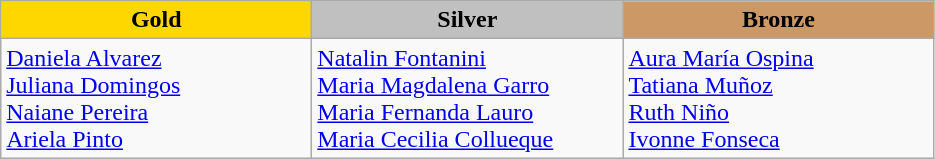<table class="wikitable" style="text-align:left">
<tr align="center">
<td width=200 bgcolor=gold><strong>Gold</strong></td>
<td width=200 bgcolor=silver><strong>Silver</strong></td>
<td width=200 bgcolor=CC9966><strong>Bronze</strong></td>
</tr>
<tr>
<td><a href='#'>Daniela Alvarez</a><br><a href='#'>Juliana Domingos</a><br><a href='#'>Naiane Pereira</a><br><a href='#'>Ariela Pinto</a><br><em></em></td>
<td><a href='#'>Natalin Fontanini</a><br><a href='#'>Maria Magdalena Garro</a><br><a href='#'>Maria Fernanda Lauro</a><br><a href='#'>Maria Cecilia Collueque</a><br><em></em></td>
<td><a href='#'>Aura María Ospina</a><br><a href='#'>Tatiana Muñoz</a><br><a href='#'>Ruth Niño</a><br><a href='#'>Ivonne Fonseca</a><br><em></em></td>
</tr>
</table>
